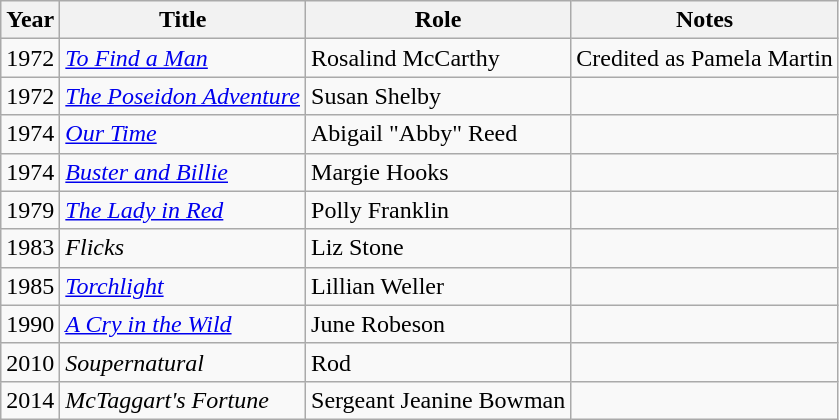<table class="wikitable sortable">
<tr>
<th>Year</th>
<th>Title</th>
<th>Role</th>
<th class="unsortable">Notes</th>
</tr>
<tr>
<td>1972</td>
<td><em><a href='#'>To Find a Man</a></em></td>
<td>Rosalind McCarthy</td>
<td>Credited as Pamela Martin</td>
</tr>
<tr>
<td>1972</td>
<td><em><a href='#'>The Poseidon Adventure</a></em></td>
<td>Susan Shelby</td>
<td></td>
</tr>
<tr>
<td>1974</td>
<td><em><a href='#'>Our Time</a></em></td>
<td>Abigail "Abby" Reed</td>
<td></td>
</tr>
<tr>
<td>1974</td>
<td><em><a href='#'>Buster and Billie</a></em></td>
<td>Margie Hooks</td>
<td></td>
</tr>
<tr>
<td>1979</td>
<td><em><a href='#'>The Lady in Red</a></em></td>
<td>Polly Franklin</td>
<td></td>
</tr>
<tr>
<td>1983</td>
<td><em>Flicks</em></td>
<td>Liz Stone</td>
<td></td>
</tr>
<tr>
<td>1985</td>
<td><em><a href='#'>Torchlight</a></em></td>
<td>Lillian Weller</td>
<td></td>
</tr>
<tr>
<td>1990</td>
<td><em><a href='#'>A Cry in the Wild</a></em></td>
<td>June Robeson</td>
<td></td>
</tr>
<tr>
<td>2010</td>
<td><em>Soupernatural</em></td>
<td>Rod</td>
<td></td>
</tr>
<tr>
<td>2014</td>
<td><em>McTaggart's Fortune</em></td>
<td>Sergeant Jeanine Bowman</td>
<td></td>
</tr>
</table>
